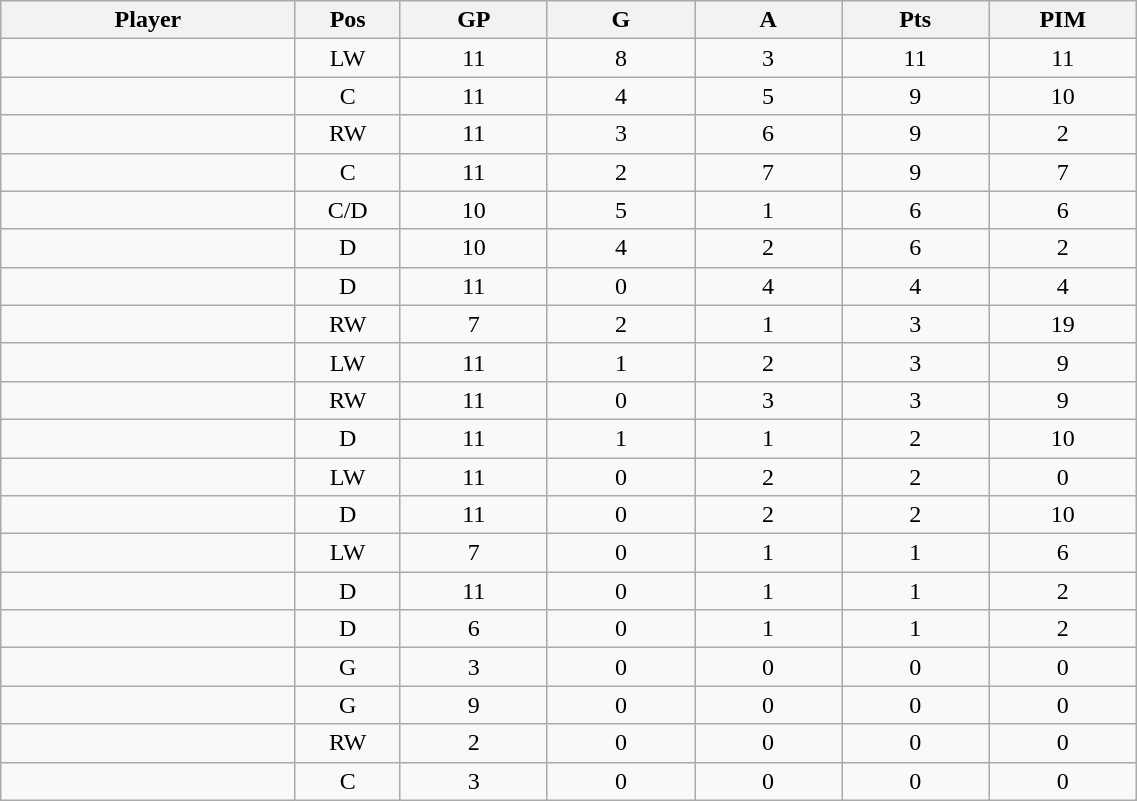<table class="wikitable sortable" width="60%">
<tr ALIGN="center">
<th bgcolor="#DDDDFF" width="10%">Player</th>
<th bgcolor="#DDDDFF" width="3%" title="Position">Pos</th>
<th bgcolor="#DDDDFF" width="5%" title="Games played">GP</th>
<th bgcolor="#DDDDFF" width="5%" title="Goals">G</th>
<th bgcolor="#DDDDFF" width="5%" title="Assists">A</th>
<th bgcolor="#DDDDFF" width="5%" title="Points">Pts</th>
<th bgcolor="#DDDDFF" width="5%" title="Penalties in Minutes">PIM</th>
</tr>
<tr align="center">
<td align="right"></td>
<td>LW</td>
<td>11</td>
<td>8</td>
<td>3</td>
<td>11</td>
<td>11</td>
</tr>
<tr align="center">
<td align="right"></td>
<td>C</td>
<td>11</td>
<td>4</td>
<td>5</td>
<td>9</td>
<td>10</td>
</tr>
<tr align="center">
<td align="right"></td>
<td>RW</td>
<td>11</td>
<td>3</td>
<td>6</td>
<td>9</td>
<td>2</td>
</tr>
<tr align="center">
<td align="right"></td>
<td>C</td>
<td>11</td>
<td>2</td>
<td>7</td>
<td>9</td>
<td>7</td>
</tr>
<tr align="center">
<td align="right"></td>
<td>C/D</td>
<td>10</td>
<td>5</td>
<td>1</td>
<td>6</td>
<td>6</td>
</tr>
<tr align="center">
<td align="right"></td>
<td>D</td>
<td>10</td>
<td>4</td>
<td>2</td>
<td>6</td>
<td>2</td>
</tr>
<tr align="center">
<td align="right"></td>
<td>D</td>
<td>11</td>
<td>0</td>
<td>4</td>
<td>4</td>
<td>4</td>
</tr>
<tr align="center">
<td align="right"></td>
<td>RW</td>
<td>7</td>
<td>2</td>
<td>1</td>
<td>3</td>
<td>19</td>
</tr>
<tr align="center">
<td align="right"></td>
<td>LW</td>
<td>11</td>
<td>1</td>
<td>2</td>
<td>3</td>
<td>9</td>
</tr>
<tr align="center">
<td align="right"></td>
<td>RW</td>
<td>11</td>
<td>0</td>
<td>3</td>
<td>3</td>
<td>9</td>
</tr>
<tr align="center">
<td align="right"></td>
<td>D</td>
<td>11</td>
<td>1</td>
<td>1</td>
<td>2</td>
<td>10</td>
</tr>
<tr align="center">
<td align="right"></td>
<td>LW</td>
<td>11</td>
<td>0</td>
<td>2</td>
<td>2</td>
<td>0</td>
</tr>
<tr align="center">
<td align="right"></td>
<td>D</td>
<td>11</td>
<td>0</td>
<td>2</td>
<td>2</td>
<td>10</td>
</tr>
<tr align="center">
<td align="right"></td>
<td>LW</td>
<td>7</td>
<td>0</td>
<td>1</td>
<td>1</td>
<td>6</td>
</tr>
<tr align="center">
<td align="right"></td>
<td>D</td>
<td>11</td>
<td>0</td>
<td>1</td>
<td>1</td>
<td>2</td>
</tr>
<tr align="center">
<td align="right"></td>
<td>D</td>
<td>6</td>
<td>0</td>
<td>1</td>
<td>1</td>
<td>2</td>
</tr>
<tr align="center">
<td align="right"></td>
<td>G</td>
<td>3</td>
<td>0</td>
<td>0</td>
<td>0</td>
<td>0</td>
</tr>
<tr align="center">
<td align="right"></td>
<td>G</td>
<td>9</td>
<td>0</td>
<td>0</td>
<td>0</td>
<td>0</td>
</tr>
<tr align="center">
<td align="right"></td>
<td>RW</td>
<td>2</td>
<td>0</td>
<td>0</td>
<td>0</td>
<td>0</td>
</tr>
<tr align="center">
<td align="right"></td>
<td>C</td>
<td>3</td>
<td>0</td>
<td>0</td>
<td>0</td>
<td>0</td>
</tr>
</table>
